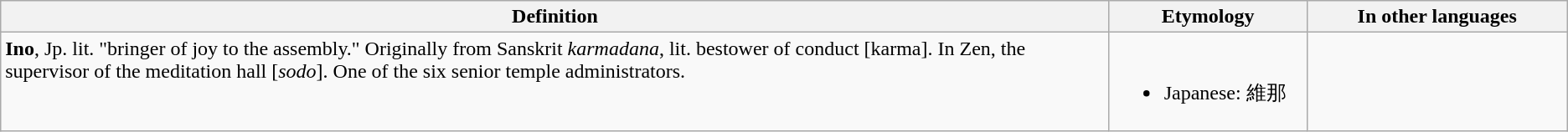<table class="wikitable" border="1" style="border-collapse: collapse;">
<tr>
<th>Definition</th>
<th>Etymology</th>
<th>In other languages</th>
</tr>
<tr valign=top style="width:450px">
<td><strong>Ino</strong>, Jp. lit. "bringer of joy to the assembly." Originally from Sanskrit <em>karmadana</em>, lit. bestower of conduct [karma]. In Zen, the supervisor of the meditation hall [<em>sodo</em>]. One of the six senior temple administrators.</td>
<td style="width:150px"><br><ul><li>Japanese: 維那</li></ul></td>
<td style="width:200px"></td>
</tr>
</table>
